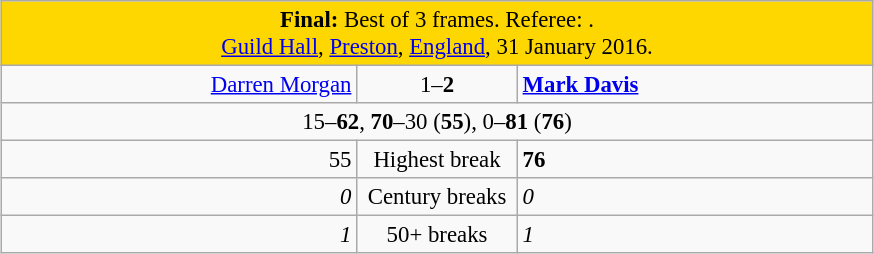<table class="wikitable" style="font-size: 95%; margin: 1em auto 1em auto;">
<tr>
<td colspan="3" align="center" bgcolor="#ffd700"><strong>Final:</strong> Best of 3 frames. Referee: .<br><a href='#'>Guild Hall</a>, <a href='#'>Preston</a>, <a href='#'>England</a>, 31 January 2016.</td>
</tr>
<tr>
<td width="230" align="right"><a href='#'>Darren Morgan</a> <br></td>
<td width="100" align="center">1–<strong>2</strong></td>
<td width="230"><strong><a href='#'>Mark Davis</a></strong> <br></td>
</tr>
<tr>
<td colspan="3" align="center" style="font-size: 100%">15–<strong>62</strong>, <strong>70</strong>–30 (<strong>55</strong>), 0–<strong>81</strong> (<strong>76</strong>)</td>
</tr>
<tr>
<td align="right">55</td>
<td align="center">Highest break</td>
<td><strong>76</strong></td>
</tr>
<tr>
<td align="right"><em>0</em></td>
<td align="center">Century breaks</td>
<td><em>0</em></td>
</tr>
<tr>
<td align="right"><em>1</em></td>
<td align="center">50+ breaks</td>
<td><em>1</em></td>
</tr>
</table>
